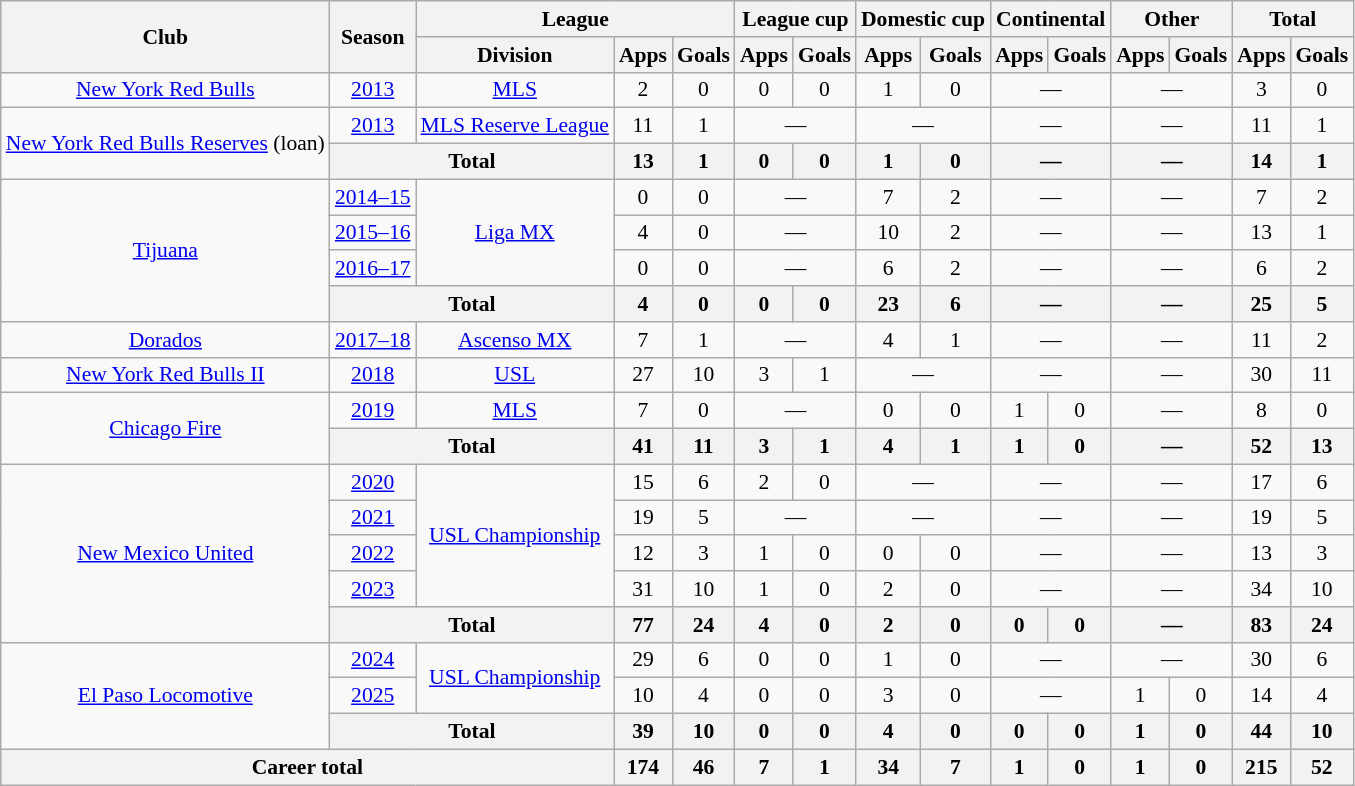<table class="wikitable" style="font-size:90%; text-align:center;">
<tr>
<th rowspan="2">Club</th>
<th rowspan="2">Season</th>
<th colspan="3">League</th>
<th colspan="2">League cup</th>
<th colspan="2">Domestic cup</th>
<th colspan="2">Continental</th>
<th colspan="2">Other</th>
<th colspan="2">Total</th>
</tr>
<tr>
<th>Division</th>
<th>Apps</th>
<th>Goals</th>
<th>Apps</th>
<th>Goals</th>
<th>Apps</th>
<th>Goals</th>
<th>Apps</th>
<th>Goals</th>
<th>Apps</th>
<th>Goals</th>
<th>Apps</th>
<th>Goals</th>
</tr>
<tr>
<td><a href='#'>New York Red Bulls</a></td>
<td><a href='#'>2013</a></td>
<td><a href='#'>MLS</a></td>
<td>2</td>
<td>0</td>
<td>0</td>
<td>0</td>
<td>1</td>
<td>0</td>
<td colspan="2">—</td>
<td colspan="2">—</td>
<td>3</td>
<td>0</td>
</tr>
<tr>
<td rowspan=2><a href='#'>New York Red Bulls Reserves</a> (loan)</td>
<td><a href='#'>2013</a></td>
<td><a href='#'>MLS Reserve League</a></td>
<td>11</td>
<td>1</td>
<td colspan="2">—</td>
<td colspan="2">—</td>
<td colspan="2">—</td>
<td colspan="2">—</td>
<td>11</td>
<td>1</td>
</tr>
<tr>
<th colspan="2">Total</th>
<th>13</th>
<th>1</th>
<th>0</th>
<th>0</th>
<th>1</th>
<th>0</th>
<th colspan="2">—</th>
<th colspan="2">—</th>
<th>14</th>
<th>1</th>
</tr>
<tr>
<td rowspan="4"><a href='#'>Tijuana</a></td>
<td><a href='#'>2014–15</a></td>
<td rowspan="3"><a href='#'>Liga MX</a></td>
<td>0</td>
<td>0</td>
<td colspan="2">—</td>
<td>7</td>
<td>2</td>
<td colspan="2">—</td>
<td colspan="2">—</td>
<td>7</td>
<td>2</td>
</tr>
<tr>
<td><a href='#'>2015–16</a></td>
<td>4</td>
<td>0</td>
<td colspan="2">—</td>
<td>10</td>
<td>2</td>
<td colspan="2">—</td>
<td colspan="2">—</td>
<td>13</td>
<td>1</td>
</tr>
<tr>
<td><a href='#'>2016–17</a></td>
<td>0</td>
<td>0</td>
<td colspan="2">—</td>
<td>6</td>
<td>2</td>
<td colspan="2">—</td>
<td colspan="2">—</td>
<td>6</td>
<td>2</td>
</tr>
<tr>
<th colspan="2">Total</th>
<th>4</th>
<th>0</th>
<th>0</th>
<th>0</th>
<th>23</th>
<th>6</th>
<th colspan="2">—</th>
<th colspan="2">—</th>
<th>25</th>
<th>5</th>
</tr>
<tr>
<td><a href='#'>Dorados</a></td>
<td><a href='#'>2017–18</a></td>
<td rowspan="1"><a href='#'>Ascenso MX</a></td>
<td>7</td>
<td>1</td>
<td colspan="2">—</td>
<td>4</td>
<td>1</td>
<td colspan="2">—</td>
<td colspan="2">—</td>
<td>11</td>
<td>2</td>
</tr>
<tr>
<td><a href='#'>New York Red Bulls II</a></td>
<td><a href='#'>2018</a></td>
<td><a href='#'>USL</a></td>
<td>27</td>
<td>10</td>
<td>3</td>
<td>1</td>
<td colspan="2">—</td>
<td colspan="2">—</td>
<td colspan="2">—</td>
<td>30</td>
<td>11</td>
</tr>
<tr>
<td rowspan=2><a href='#'>Chicago Fire</a></td>
<td><a href='#'>2019</a></td>
<td><a href='#'>MLS</a></td>
<td>7</td>
<td>0</td>
<td colspan="2">—</td>
<td>0</td>
<td>0</td>
<td>1</td>
<td>0</td>
<td colspan="2">—</td>
<td>8</td>
<td>0</td>
</tr>
<tr>
<th colspan="2">Total</th>
<th>41</th>
<th>11</th>
<th>3</th>
<th>1</th>
<th>4</th>
<th>1</th>
<th>1</th>
<th>0</th>
<th colspan="2">—</th>
<th>52</th>
<th>13</th>
</tr>
<tr>
<td rowspan="5"><a href='#'>New Mexico United</a></td>
<td><a href='#'>2020</a></td>
<td rowspan="4"><a href='#'>USL Championship</a></td>
<td>15</td>
<td>6</td>
<td>2</td>
<td>0</td>
<td colspan="2">—</td>
<td colspan="2">—</td>
<td colspan="2">—</td>
<td>17</td>
<td>6</td>
</tr>
<tr>
<td><a href='#'>2021</a></td>
<td>19</td>
<td>5</td>
<td colspan="2">—</td>
<td colspan="2">—</td>
<td colspan="2">—</td>
<td colspan="2">—</td>
<td>19</td>
<td>5</td>
</tr>
<tr>
<td><a href='#'>2022</a></td>
<td>12</td>
<td>3</td>
<td>1</td>
<td>0</td>
<td>0</td>
<td>0</td>
<td colspan="2">—</td>
<td colspan="2">—</td>
<td>13</td>
<td>3</td>
</tr>
<tr>
<td><a href='#'>2023</a></td>
<td>31</td>
<td>10</td>
<td>1</td>
<td>0</td>
<td>2</td>
<td>0</td>
<td colspan="2">—</td>
<td colspan="2">—</td>
<td>34</td>
<td>10</td>
</tr>
<tr>
<th colspan="2">Total</th>
<th>77</th>
<th>24</th>
<th>4</th>
<th>0</th>
<th>2</th>
<th>0</th>
<th>0</th>
<th>0</th>
<th colspan="2">—</th>
<th>83</th>
<th>24</th>
</tr>
<tr>
<td rowspan=3><a href='#'>El Paso Locomotive</a></td>
<td><a href='#'>2024</a></td>
<td rowspan=2><a href='#'>USL Championship</a></td>
<td>29</td>
<td>6</td>
<td>0</td>
<td>0</td>
<td>1</td>
<td>0</td>
<td colspan="2">—</td>
<td colspan="2">—</td>
<td>30</td>
<td>6</td>
</tr>
<tr>
<td><a href='#'>2025</a></td>
<td>10</td>
<td>4</td>
<td>0</td>
<td>0</td>
<td>3</td>
<td>0</td>
<td colspan="2">—</td>
<td>1</td>
<td>0</td>
<td>14</td>
<td>4</td>
</tr>
<tr>
<th colspan="2">Total</th>
<th>39</th>
<th>10</th>
<th>0</th>
<th>0</th>
<th>4</th>
<th>0</th>
<th>0</th>
<th>0</th>
<th>1</th>
<th>0</th>
<th>44</th>
<th>10</th>
</tr>
<tr>
<th colspan="3">Career total</th>
<th>174</th>
<th>46</th>
<th>7</th>
<th>1</th>
<th>34</th>
<th>7</th>
<th>1</th>
<th>0</th>
<th>1</th>
<th>0</th>
<th>215</th>
<th>52</th>
</tr>
</table>
